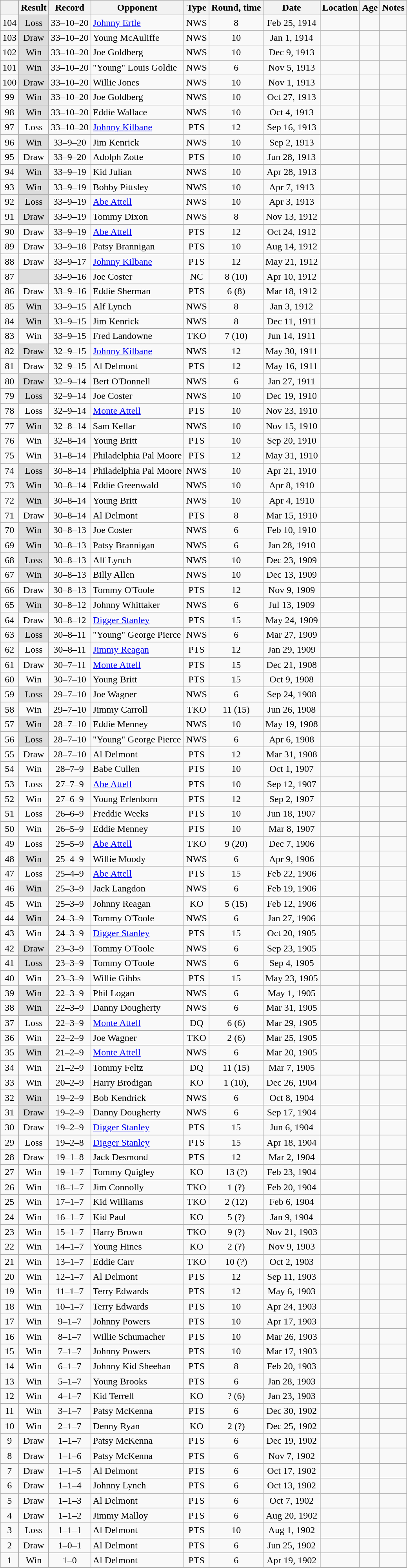<table class="wikitable mw-collapsible mw-collapsed" style="text-align:center">
<tr>
<th></th>
<th>Result</th>
<th>Record</th>
<th>Opponent</th>
<th>Type</th>
<th>Round, time</th>
<th>Date</th>
<th>Location</th>
<th>Age</th>
<th>Notes</th>
</tr>
<tr>
<td>104</td>
<td style="background:#DDD">Loss</td>
<td>33–10–20 </td>
<td align=left><a href='#'>Johnny Ertle</a></td>
<td>NWS</td>
<td>8</td>
<td>Feb 25, 1914</td>
<td style="text-align:left;"></td>
<td style="text-align:left;"></td>
<td></td>
</tr>
<tr>
<td>103</td>
<td style="background:#DDD">Draw</td>
<td>33–10–20 </td>
<td align=left>Young McAuliffe</td>
<td>NWS</td>
<td>10</td>
<td>Jan 1, 1914</td>
<td style="text-align:left;"></td>
<td style="text-align:left;"></td>
<td></td>
</tr>
<tr>
<td>102</td>
<td style="background:#DDD">Win</td>
<td>33–10–20 </td>
<td align=left>Joe Goldberg</td>
<td>NWS</td>
<td>10</td>
<td>Dec 9, 1913</td>
<td style="text-align:left;"></td>
<td style="text-align:left;"></td>
<td></td>
</tr>
<tr>
<td>101</td>
<td style="background:#DDD">Win</td>
<td>33–10–20 </td>
<td align=left>"Young" Louis Goldie</td>
<td>NWS</td>
<td>6</td>
<td>Nov 5, 1913</td>
<td style="text-align:left;"></td>
<td style="text-align:left;"></td>
<td></td>
</tr>
<tr>
<td>100</td>
<td style="background:#DDD">Draw</td>
<td>33–10–20 </td>
<td align=left>Willie Jones</td>
<td>NWS</td>
<td>10</td>
<td>Nov 1, 1913</td>
<td style="text-align:left;"></td>
<td style="text-align:left;"></td>
<td></td>
</tr>
<tr>
<td>99</td>
<td style="background:#DDD">Win</td>
<td>33–10–20 </td>
<td align=left>Joe Goldberg</td>
<td>NWS</td>
<td>10</td>
<td>Oct 27, 1913</td>
<td style="text-align:left;"></td>
<td style="text-align:left;"></td>
<td></td>
</tr>
<tr>
<td>98</td>
<td style="background:#DDD">Win</td>
<td>33–10–20 </td>
<td align=left>Eddie Wallace</td>
<td>NWS</td>
<td>10</td>
<td>Oct 4, 1913</td>
<td style="text-align:left;"></td>
<td style="text-align:left;"></td>
<td></td>
</tr>
<tr>
<td>97</td>
<td>Loss</td>
<td>33–10–20 </td>
<td align=left><a href='#'>Johnny Kilbane</a></td>
<td>PTS</td>
<td>12</td>
<td>Sep 16, 1913</td>
<td style="text-align:left;"></td>
<td style="text-align:left;"></td>
<td></td>
</tr>
<tr>
<td>96</td>
<td style="background:#DDD">Win</td>
<td>33–9–20 </td>
<td align=left>Jim Kenrick</td>
<td>NWS</td>
<td>10</td>
<td>Sep 2, 1913</td>
<td style="text-align:left;"></td>
<td style="text-align:left;"></td>
<td></td>
</tr>
<tr>
<td>95</td>
<td>Draw</td>
<td>33–9–20 </td>
<td align=left>Adolph Zotte</td>
<td>PTS</td>
<td>10</td>
<td>Jun 28, 1913</td>
<td style="text-align:left;"></td>
<td style="text-align:left;"></td>
<td></td>
</tr>
<tr>
<td>94</td>
<td style="background:#DDD">Win</td>
<td>33–9–19 </td>
<td align=left>Kid Julian</td>
<td>NWS</td>
<td>10</td>
<td>Apr 28, 1913</td>
<td style="text-align:left;"></td>
<td style="text-align:left;"></td>
<td></td>
</tr>
<tr>
<td>93</td>
<td style="background:#DDD">Win</td>
<td>33–9–19 </td>
<td align=left>Bobby Pittsley</td>
<td>NWS</td>
<td>10</td>
<td>Apr 7, 1913</td>
<td style="text-align:left;"></td>
<td style="text-align:left;"></td>
<td></td>
</tr>
<tr>
<td>92</td>
<td style="background:#DDD">Loss</td>
<td>33–9–19 </td>
<td align=left><a href='#'>Abe Attell</a></td>
<td>NWS</td>
<td>10</td>
<td>Apr 3, 1913</td>
<td style="text-align:left;"></td>
<td style="text-align:left;"></td>
<td></td>
</tr>
<tr>
<td>91</td>
<td style="background:#DDD">Draw</td>
<td>33–9–19 </td>
<td align=left>Tommy Dixon</td>
<td>NWS</td>
<td>8</td>
<td>Nov 13, 1912</td>
<td style="text-align:left;"></td>
<td style="text-align:left;"></td>
<td></td>
</tr>
<tr>
<td>90</td>
<td>Draw</td>
<td>33–9–19 </td>
<td align=left><a href='#'>Abe Attell</a></td>
<td>PTS</td>
<td>12</td>
<td>Oct 24, 1912</td>
<td style="text-align:left;"></td>
<td style="text-align:left;"></td>
<td></td>
</tr>
<tr>
<td>89</td>
<td>Draw</td>
<td>33–9–18 </td>
<td align=left>Patsy Brannigan</td>
<td>PTS</td>
<td>10</td>
<td>Aug 14, 1912</td>
<td style="text-align:left;"></td>
<td style="text-align:left;"></td>
<td></td>
</tr>
<tr>
<td>88</td>
<td>Draw</td>
<td>33–9–17 </td>
<td align=left><a href='#'>Johnny Kilbane</a></td>
<td>PTS</td>
<td>12</td>
<td>May 21, 1912</td>
<td style="text-align:left;"></td>
<td style="text-align:left;"></td>
<td style="text-align:left;"></td>
</tr>
<tr>
<td>87</td>
<td style="background:#DDD"></td>
<td>33–9–16 </td>
<td align=left>Joe Coster</td>
<td>NC</td>
<td>8 (10)</td>
<td>Apr 10, 1912</td>
<td style="text-align:left;"></td>
<td style="text-align:left;"></td>
<td style="text-align:left;"></td>
</tr>
<tr>
<td>86</td>
<td>Draw</td>
<td>33–9–16 </td>
<td align=left>Eddie Sherman</td>
<td>PTS</td>
<td>6 (8)</td>
<td>Mar 18, 1912</td>
<td style="text-align:left;"></td>
<td style="text-align:left;"></td>
<td style="text-align:left;"></td>
</tr>
<tr>
<td>85</td>
<td style="background:#DDD">Win</td>
<td>33–9–15 </td>
<td align=left>Alf Lynch</td>
<td>NWS</td>
<td>8</td>
<td>Jan 3, 1912</td>
<td style="text-align:left;"></td>
<td style="text-align:left;"></td>
<td></td>
</tr>
<tr>
<td>84</td>
<td style="background:#DDD">Win</td>
<td>33–9–15 </td>
<td align=left>Jim Kenrick</td>
<td>NWS</td>
<td>8</td>
<td>Dec 11, 1911</td>
<td style="text-align:left;"></td>
<td style="text-align:left;"></td>
<td></td>
</tr>
<tr>
<td>83</td>
<td>Win</td>
<td>33–9–15 </td>
<td align=left>Fred Landowne</td>
<td>TKO</td>
<td>7 (10)</td>
<td>Jun 14, 1911</td>
<td style="text-align:left;"></td>
<td style="text-align:left;"></td>
<td></td>
</tr>
<tr>
<td>82</td>
<td style="background:#DDD">Draw</td>
<td>32–9–15 </td>
<td align=left><a href='#'>Johnny Kilbane</a></td>
<td>NWS</td>
<td>12</td>
<td>May 30, 1911</td>
<td style="text-align:left;"></td>
<td style="text-align:left;"></td>
<td></td>
</tr>
<tr>
<td>81</td>
<td>Draw</td>
<td>32–9–15 </td>
<td align=left>Al Delmont</td>
<td>PTS</td>
<td>12</td>
<td>May 16, 1911</td>
<td style="text-align:left;"></td>
<td style="text-align:left;"></td>
<td></td>
</tr>
<tr>
<td>80</td>
<td style="background:#DDD">Draw</td>
<td>32–9–14 </td>
<td align=left>Bert O'Donnell</td>
<td>NWS</td>
<td>6</td>
<td>Jan 27, 1911</td>
<td style="text-align:left;"></td>
<td style="text-align:left;"></td>
<td></td>
</tr>
<tr>
<td>79</td>
<td style="background:#DDD">Loss</td>
<td>32–9–14 </td>
<td align=left>Joe Coster</td>
<td>NWS</td>
<td>10</td>
<td>Dec 19, 1910</td>
<td style="text-align:left;"></td>
<td style="text-align:left;"></td>
<td></td>
</tr>
<tr>
<td>78</td>
<td>Loss</td>
<td>32–9–14 </td>
<td align=left><a href='#'>Monte Attell</a></td>
<td>PTS</td>
<td>10</td>
<td>Nov 23, 1910</td>
<td style="text-align:left;"></td>
<td style="text-align:left;"></td>
<td style="text-align:left;"></td>
</tr>
<tr>
<td>77</td>
<td style="background:#DDD">Win</td>
<td>32–8–14 </td>
<td align=left>Sam Kellar</td>
<td>NWS</td>
<td>10</td>
<td>Nov 15, 1910</td>
<td style="text-align:left;"></td>
<td style="text-align:left;"></td>
<td></td>
</tr>
<tr>
<td>76</td>
<td>Win</td>
<td>32–8–14 </td>
<td align=left>Young Britt</td>
<td>PTS</td>
<td>10</td>
<td>Sep 20, 1910</td>
<td style="text-align:left;"></td>
<td style="text-align:left;"></td>
<td></td>
</tr>
<tr>
<td>75</td>
<td>Win</td>
<td>31–8–14 </td>
<td align=left>Philadelphia Pal Moore</td>
<td>PTS</td>
<td>12</td>
<td>May 31, 1910</td>
<td style="text-align:left;"></td>
<td style="text-align:left;"></td>
<td></td>
</tr>
<tr>
<td>74</td>
<td style="background:#DDD">Loss</td>
<td>30–8–14 </td>
<td align=left>Philadelphia Pal Moore</td>
<td>NWS</td>
<td>10</td>
<td>Apr 21, 1910</td>
<td style="text-align:left;"></td>
<td style="text-align:left;"></td>
<td></td>
</tr>
<tr>
<td>73</td>
<td style="background:#DDD">Win</td>
<td>30–8–14 </td>
<td align=left>Eddie Greenwald</td>
<td>NWS</td>
<td>10</td>
<td>Apr 8, 1910</td>
<td style="text-align:left;"></td>
<td style="text-align:left;"></td>
<td></td>
</tr>
<tr>
<td>72</td>
<td style="background:#DDD">Win</td>
<td>30–8–14 </td>
<td align=left>Young Britt</td>
<td>NWS</td>
<td>10</td>
<td>Apr 4, 1910</td>
<td style="text-align:left;"></td>
<td style="text-align:left;"></td>
<td></td>
</tr>
<tr>
<td>71</td>
<td>Draw</td>
<td>30–8–14 </td>
<td align=left>Al Delmont</td>
<td>PTS</td>
<td>8</td>
<td>Mar 15, 1910</td>
<td style="text-align:left;"></td>
<td style="text-align:left;"></td>
<td></td>
</tr>
<tr>
<td>70</td>
<td style="background:#DDD">Win</td>
<td>30–8–13 </td>
<td align=left>Joe Coster</td>
<td>NWS</td>
<td>6</td>
<td>Feb 10, 1910</td>
<td style="text-align:left;"></td>
<td style="text-align:left;"></td>
<td></td>
</tr>
<tr>
<td>69</td>
<td style="background:#DDD">Win</td>
<td>30–8–13 </td>
<td align=left>Patsy Brannigan</td>
<td>NWS</td>
<td>6</td>
<td>Jan 28, 1910</td>
<td style="text-align:left;"></td>
<td style="text-align:left;"></td>
<td></td>
</tr>
<tr>
<td>68</td>
<td style="background:#DDD">Loss</td>
<td>30–8–13 </td>
<td align=left>Alf Lynch</td>
<td>NWS</td>
<td>10</td>
<td>Dec 23, 1909</td>
<td style="text-align:left;"></td>
<td style="text-align:left;"></td>
<td></td>
</tr>
<tr>
<td>67</td>
<td style="background:#DDD">Win</td>
<td>30–8–13 </td>
<td align=left>Billy Allen</td>
<td>NWS</td>
<td>10</td>
<td>Dec 13, 1909</td>
<td style="text-align:left;"></td>
<td style="text-align:left;"></td>
<td></td>
</tr>
<tr>
<td>66</td>
<td>Draw</td>
<td>30–8–13 </td>
<td align=left>Tommy O'Toole</td>
<td>PTS</td>
<td>12</td>
<td>Nov 9, 1909</td>
<td style="text-align:left;"></td>
<td style="text-align:left;"></td>
<td></td>
</tr>
<tr>
<td>65</td>
<td style="background:#DDD">Win</td>
<td>30–8–12 </td>
<td align=left>Johnny Whittaker</td>
<td>NWS</td>
<td>6</td>
<td>Jul 13, 1909</td>
<td style="text-align:left;"></td>
<td style="text-align:left;"></td>
<td></td>
</tr>
<tr>
<td>64</td>
<td>Draw</td>
<td>30–8–12 </td>
<td align=left><a href='#'>Digger Stanley</a></td>
<td>PTS</td>
<td>15</td>
<td>May 24, 1909</td>
<td style="text-align:left;"></td>
<td style="text-align:left;"></td>
<td></td>
</tr>
<tr>
<td>63</td>
<td style="background:#DDD">Loss</td>
<td>30–8–11 </td>
<td align=left>"Young" George Pierce</td>
<td>NWS</td>
<td>6</td>
<td>Mar 27, 1909</td>
<td style="text-align:left;"></td>
<td style="text-align:left;"></td>
<td></td>
</tr>
<tr>
<td>62</td>
<td>Loss</td>
<td>30–8–11 </td>
<td align=left><a href='#'>Jimmy Reagan</a></td>
<td>PTS</td>
<td>12</td>
<td>Jan 29, 1909</td>
<td style="text-align:left;"></td>
<td style="text-align:left;"></td>
<td style="text-align:left;"></td>
</tr>
<tr>
<td>61</td>
<td>Draw</td>
<td>30–7–11 </td>
<td align=left><a href='#'>Monte Attell</a></td>
<td>PTS</td>
<td>15</td>
<td>Dec 21, 1908</td>
<td style="text-align:left;"></td>
<td style="text-align:left;"></td>
<td style="text-align:left;"></td>
</tr>
<tr>
<td>60</td>
<td>Win</td>
<td>30–7–10 </td>
<td align=left>Young Britt</td>
<td>PTS</td>
<td>15</td>
<td>Oct 9, 1908</td>
<td style="text-align:left;"></td>
<td style="text-align:left;"></td>
<td style="text-align:left;"></td>
</tr>
<tr>
<td>59</td>
<td style="background:#DDD">Loss</td>
<td>29–7–10 </td>
<td align=left>Joe Wagner</td>
<td>NWS</td>
<td>6</td>
<td>Sep 24, 1908</td>
<td style="text-align:left;"></td>
<td style="text-align:left;"></td>
<td></td>
</tr>
<tr>
<td>58</td>
<td>Win</td>
<td>29–7–10 </td>
<td align=left>Jimmy Carroll</td>
<td>TKO</td>
<td>11 (15)</td>
<td>Jun 26, 1908</td>
<td style="text-align:left;"></td>
<td style="text-align:left;"></td>
<td style="text-align:left;"></td>
</tr>
<tr>
<td>57</td>
<td style="background:#DDD">Win</td>
<td>28–7–10 </td>
<td align=left>Eddie Menney</td>
<td>NWS</td>
<td>10</td>
<td>May 19, 1908</td>
<td style="text-align:left;"></td>
<td style="text-align:left;"></td>
<td></td>
</tr>
<tr>
<td>56</td>
<td style="background:#DDD">Loss</td>
<td>28–7–10 </td>
<td align=left>"Young" George Pierce</td>
<td>NWS</td>
<td>6</td>
<td>Apr 6, 1908</td>
<td style="text-align:left;"></td>
<td style="text-align:left;"></td>
<td></td>
</tr>
<tr>
<td>55</td>
<td>Draw</td>
<td>28–7–10 </td>
<td align=left>Al Delmont</td>
<td>PTS</td>
<td>12</td>
<td>Mar 31, 1908</td>
<td style="text-align:left;"></td>
<td style="text-align:left;"></td>
<td style="text-align:left;"></td>
</tr>
<tr>
<td>54</td>
<td>Win</td>
<td>28–7–9 </td>
<td align=left>Babe Cullen</td>
<td>PTS</td>
<td>10</td>
<td>Oct 1, 1907</td>
<td style="text-align:left;"></td>
<td style="text-align:left;"></td>
<td></td>
</tr>
<tr>
<td>53</td>
<td>Loss</td>
<td>27–7–9 </td>
<td align=left><a href='#'>Abe Attell</a></td>
<td>PTS</td>
<td>10</td>
<td>Sep 12, 1907</td>
<td style="text-align:left;"></td>
<td style="text-align:left;"></td>
<td style="text-align:left;"></td>
</tr>
<tr>
<td>52</td>
<td>Win</td>
<td>27–6–9 </td>
<td align=left>Young Erlenborn</td>
<td>PTS</td>
<td>12</td>
<td>Sep 2, 1907</td>
<td style="text-align:left;"></td>
<td style="text-align:left;"></td>
<td></td>
</tr>
<tr>
<td>51</td>
<td>Loss</td>
<td>26–6–9 </td>
<td align=left>Freddie Weeks</td>
<td>PTS</td>
<td>10</td>
<td>Jun 18, 1907</td>
<td style="text-align:left;"></td>
<td style="text-align:left;"></td>
<td></td>
</tr>
<tr>
<td>50</td>
<td>Win</td>
<td>26–5–9 </td>
<td align=left>Eddie Menney</td>
<td>PTS</td>
<td>10</td>
<td>Mar 8, 1907</td>
<td style="text-align:left;"></td>
<td style="text-align:left;"></td>
<td style="text-align:left;"></td>
</tr>
<tr>
<td>49</td>
<td>Loss</td>
<td>25–5–9 </td>
<td align=left><a href='#'>Abe Attell</a></td>
<td>TKO</td>
<td>9 (20)</td>
<td>Dec 7, 1906</td>
<td style="text-align:left;"></td>
<td style="text-align:left;"></td>
<td style="text-align:left;"></td>
</tr>
<tr>
<td>48</td>
<td style="background:#DDD">Win</td>
<td>25–4–9 </td>
<td align=left>Willie Moody</td>
<td>NWS</td>
<td>6</td>
<td>Apr 9, 1906</td>
<td style="text-align:left;"></td>
<td style="text-align:left;"></td>
<td></td>
</tr>
<tr>
<td>47</td>
<td>Loss</td>
<td>25–4–9 </td>
<td align=left><a href='#'>Abe Attell</a></td>
<td>PTS</td>
<td>15</td>
<td>Feb 22, 1906</td>
<td style="text-align:left;"></td>
<td style="text-align:left;"></td>
<td style="text-align:left;"></td>
</tr>
<tr>
<td>46</td>
<td style="background:#DDD">Win</td>
<td>25–3–9 </td>
<td align=left>Jack Langdon</td>
<td>NWS</td>
<td>6</td>
<td>Feb 19, 1906</td>
<td style="text-align:left;"></td>
<td style="text-align:left;"></td>
<td></td>
</tr>
<tr>
<td>45</td>
<td>Win</td>
<td>25–3–9 </td>
<td align=left>Johnny Reagan</td>
<td>KO</td>
<td>5 (15)</td>
<td>Feb 12, 1906</td>
<td style="text-align:left;"></td>
<td style="text-align:left;"></td>
<td></td>
</tr>
<tr>
<td>44</td>
<td style="background:#DDD">Win</td>
<td>24–3–9 </td>
<td align=left>Tommy O'Toole</td>
<td>NWS</td>
<td>6</td>
<td>Jan 27, 1906</td>
<td style="text-align:left;"></td>
<td style="text-align:left;"></td>
<td></td>
</tr>
<tr>
<td>43</td>
<td>Win</td>
<td>24–3–9 </td>
<td align=left><a href='#'>Digger Stanley</a></td>
<td>PTS</td>
<td>15</td>
<td>Oct 20, 1905</td>
<td style="text-align:left;"></td>
<td style="text-align:left;"></td>
<td style="text-align:left;"></td>
</tr>
<tr>
<td>42</td>
<td style="background:#DDD">Draw</td>
<td>23–3–9 </td>
<td align=left>Tommy O'Toole</td>
<td>NWS</td>
<td>6</td>
<td>Sep 23, 1905</td>
<td style="text-align:left;"></td>
<td style="text-align:left;"></td>
<td></td>
</tr>
<tr>
<td>41</td>
<td style="background:#DDD">Loss</td>
<td>23–3–9 </td>
<td align=left>Tommy O'Toole</td>
<td>NWS</td>
<td>6</td>
<td>Sep 4, 1905</td>
<td style="text-align:left;"></td>
<td style="text-align:left;"></td>
<td></td>
</tr>
<tr>
<td>40</td>
<td>Win</td>
<td>23–3–9 </td>
<td align=left>Willie Gibbs</td>
<td>PTS</td>
<td>15</td>
<td>May 23, 1905</td>
<td style="text-align:left;"></td>
<td style="text-align:left;"></td>
<td></td>
</tr>
<tr>
<td>39</td>
<td style="background:#DDD">Win</td>
<td>22–3–9 </td>
<td align=left>Phil Logan</td>
<td>NWS</td>
<td>6</td>
<td>May 1, 1905</td>
<td style="text-align:left;"></td>
<td style="text-align:left;"></td>
<td></td>
</tr>
<tr>
<td>38</td>
<td style="background:#DDD">Win</td>
<td>22–3–9 </td>
<td align=left>Danny Dougherty</td>
<td>NWS</td>
<td>6</td>
<td>Mar 31, 1905</td>
<td style="text-align:left;"></td>
<td style="text-align:left;"></td>
<td></td>
</tr>
<tr>
<td>37</td>
<td>Loss</td>
<td>22–3–9 </td>
<td align=left><a href='#'>Monte Attell</a></td>
<td>DQ</td>
<td>6 (6)</td>
<td>Mar 29, 1905</td>
<td style="text-align:left;"></td>
<td style="text-align:left;"></td>
<td style="text-align:left;"></td>
</tr>
<tr>
<td>36</td>
<td>Win</td>
<td>22–2–9 </td>
<td align=left>Joe Wagner</td>
<td>TKO</td>
<td>2 (6)</td>
<td>Mar 25, 1905</td>
<td style="text-align:left;"></td>
<td style="text-align:left;"></td>
<td></td>
</tr>
<tr>
<td>35</td>
<td style="background:#DDD">Win</td>
<td>21–2–9 </td>
<td align=left><a href='#'>Monte Attell</a></td>
<td>NWS</td>
<td>6</td>
<td>Mar 20, 1905</td>
<td style="text-align:left;"></td>
<td style="text-align:left;"></td>
<td></td>
</tr>
<tr>
<td>34</td>
<td>Win</td>
<td>21–2–9 </td>
<td align=left>Tommy Feltz</td>
<td>DQ</td>
<td>11 (15)</td>
<td>Mar 7, 1905</td>
<td style="text-align:left;"></td>
<td style="text-align:left;"></td>
<td></td>
</tr>
<tr>
<td>33</td>
<td>Win</td>
<td>20–2–9 </td>
<td align=left>Harry Brodigan</td>
<td>KO</td>
<td>1 (10), </td>
<td>Dec 26, 1904</td>
<td style="text-align:left;"></td>
<td style="text-align:left;"></td>
<td></td>
</tr>
<tr>
<td>32</td>
<td style="background:#DDD">Win</td>
<td>19–2–9 </td>
<td align=left>Bob Kendrick</td>
<td>NWS</td>
<td>6</td>
<td>Oct 8, 1904</td>
<td style="text-align:left;"></td>
<td style="text-align:left;"></td>
<td></td>
</tr>
<tr>
<td>31</td>
<td style="background:#DDD">Draw</td>
<td>19–2–9 </td>
<td align=left>Danny Dougherty</td>
<td>NWS</td>
<td>6</td>
<td>Sep 17, 1904</td>
<td style="text-align:left;"></td>
<td style="text-align:left;"></td>
<td></td>
</tr>
<tr>
<td>30</td>
<td>Draw</td>
<td>19–2–9</td>
<td align=left><a href='#'>Digger Stanley</a></td>
<td>PTS</td>
<td>15</td>
<td>Jun 6, 1904</td>
<td style="text-align:left;"></td>
<td style="text-align:left;"></td>
<td style="text-align:left;"></td>
</tr>
<tr>
<td>29</td>
<td>Loss</td>
<td>19–2–8</td>
<td align=left><a href='#'>Digger Stanley</a></td>
<td>PTS</td>
<td>15</td>
<td>Apr 18, 1904</td>
<td style="text-align:left;"></td>
<td style="text-align:left;"></td>
<td style="text-align:left;"></td>
</tr>
<tr>
<td>28</td>
<td>Draw</td>
<td>19–1–8</td>
<td align=left>Jack Desmond</td>
<td>PTS</td>
<td>12</td>
<td>Mar 2, 1904</td>
<td style="text-align:left;"></td>
<td style="text-align:left;"></td>
<td></td>
</tr>
<tr>
<td>27</td>
<td>Win</td>
<td>19–1–7</td>
<td align=left>Tommy Quigley</td>
<td>KO</td>
<td>13 (?)</td>
<td>Feb 23, 1904</td>
<td style="text-align:left;"></td>
<td style="text-align:left;"></td>
<td></td>
</tr>
<tr>
<td>26</td>
<td>Win</td>
<td>18–1–7</td>
<td align=left>Jim Connolly</td>
<td>TKO</td>
<td>1 (?)</td>
<td>Feb 20, 1904</td>
<td style="text-align:left;"></td>
<td style="text-align:left;"></td>
<td></td>
</tr>
<tr>
<td>25</td>
<td>Win</td>
<td>17–1–7</td>
<td align=left>Kid Williams</td>
<td>TKO</td>
<td>2 (12)</td>
<td>Feb 6, 1904</td>
<td style="text-align:left;"></td>
<td style="text-align:left;"></td>
<td></td>
</tr>
<tr>
<td>24</td>
<td>Win</td>
<td>16–1–7</td>
<td align=left>Kid Paul</td>
<td>KO</td>
<td>5 (?)</td>
<td>Jan 9, 1904</td>
<td style="text-align:left;"></td>
<td style="text-align:left;"></td>
<td></td>
</tr>
<tr>
<td>23</td>
<td>Win</td>
<td>15–1–7</td>
<td align=left>Harry Brown</td>
<td>TKO</td>
<td>9 (?)</td>
<td>Nov 21, 1903</td>
<td style="text-align:left;"></td>
<td style="text-align:left;"></td>
<td></td>
</tr>
<tr>
<td>22</td>
<td>Win</td>
<td>14–1–7</td>
<td align=left>Young Hines</td>
<td>KO</td>
<td>2 (?)</td>
<td>Nov 9, 1903</td>
<td style="text-align:left;"></td>
<td style="text-align:left;"></td>
<td></td>
</tr>
<tr>
<td>21</td>
<td>Win</td>
<td>13–1–7</td>
<td align=left>Eddie Carr</td>
<td>TKO</td>
<td>10 (?)</td>
<td>Oct 2, 1903</td>
<td style="text-align:left;"></td>
<td style="text-align:left;"></td>
<td></td>
</tr>
<tr>
<td>20</td>
<td>Win</td>
<td>12–1–7</td>
<td align=left>Al Delmont</td>
<td>PTS</td>
<td>12</td>
<td>Sep 11, 1903</td>
<td style="text-align:left;"></td>
<td style="text-align:left;"></td>
<td></td>
</tr>
<tr>
<td>19</td>
<td>Win</td>
<td>11–1–7</td>
<td align=left>Terry Edwards</td>
<td>PTS</td>
<td>12</td>
<td>May 6, 1903</td>
<td style="text-align:left;"></td>
<td style="text-align:left;"></td>
<td></td>
</tr>
<tr>
<td>18</td>
<td>Win</td>
<td>10–1–7</td>
<td align=left>Terry Edwards</td>
<td>PTS</td>
<td>10</td>
<td>Apr 24, 1903</td>
<td style="text-align:left;"></td>
<td style="text-align:left;"></td>
<td></td>
</tr>
<tr>
<td>17</td>
<td>Win</td>
<td>9–1–7</td>
<td align=left>Johnny Powers</td>
<td>PTS</td>
<td>10</td>
<td>Apr 17, 1903</td>
<td style="text-align:left;"></td>
<td style="text-align:left;"></td>
<td></td>
</tr>
<tr>
<td>16</td>
<td>Win</td>
<td>8–1–7</td>
<td align=left>Willie Schumacher</td>
<td>PTS</td>
<td>10</td>
<td>Mar 26, 1903</td>
<td style="text-align:left;"></td>
<td style="text-align:left;"></td>
<td style="text-align:left;"></td>
</tr>
<tr>
<td>15</td>
<td>Win</td>
<td>7–1–7</td>
<td align=left>Johnny Powers</td>
<td>PTS</td>
<td>10</td>
<td>Mar 17, 1903</td>
<td style="text-align:left;"></td>
<td style="text-align:left;"></td>
<td></td>
</tr>
<tr>
<td>14</td>
<td>Win</td>
<td>6–1–7</td>
<td align=left>Johnny Kid Sheehan</td>
<td>PTS</td>
<td>8</td>
<td>Feb 20, 1903</td>
<td style="text-align:left;"></td>
<td style="text-align:left;"></td>
<td style="text-align:left;"></td>
</tr>
<tr>
<td>13</td>
<td>Win</td>
<td>5–1–7</td>
<td align=left>Young Brooks</td>
<td>PTS</td>
<td>6</td>
<td>Jan 28, 1903</td>
<td style="text-align:left;"></td>
<td style="text-align:left;"></td>
<td></td>
</tr>
<tr>
<td>12</td>
<td>Win</td>
<td>4–1–7</td>
<td align=left>Kid Terrell</td>
<td>KO</td>
<td>? (6)</td>
<td>Jan 23, 1903</td>
<td style="text-align:left;"></td>
<td style="text-align:left;"></td>
<td></td>
</tr>
<tr>
<td>11</td>
<td>Win</td>
<td>3–1–7</td>
<td align=left>Patsy McKenna</td>
<td>PTS</td>
<td>6</td>
<td>Dec 30, 1902</td>
<td style="text-align:left;"></td>
<td style="text-align:left;"></td>
<td></td>
</tr>
<tr>
<td>10</td>
<td>Win</td>
<td>2–1–7</td>
<td align=left>Denny Ryan</td>
<td>KO</td>
<td>2 (?)</td>
<td>Dec 25, 1902</td>
<td style="text-align:left;"></td>
<td style="text-align:left;"></td>
<td></td>
</tr>
<tr>
<td>9</td>
<td>Draw</td>
<td>1–1–7</td>
<td align=left>Patsy McKenna</td>
<td>PTS</td>
<td>6</td>
<td>Dec 19, 1902</td>
<td style="text-align:left;"></td>
<td style="text-align:left;"></td>
<td></td>
</tr>
<tr>
<td>8</td>
<td>Draw</td>
<td>1–1–6</td>
<td align=left>Patsy McKenna</td>
<td>PTS</td>
<td>6</td>
<td>Nov 7, 1902</td>
<td style="text-align:left;"></td>
<td style="text-align:left;"></td>
<td></td>
</tr>
<tr>
<td>7</td>
<td>Draw</td>
<td>1–1–5</td>
<td align=left>Al Delmont</td>
<td>PTS</td>
<td>6</td>
<td>Oct 17, 1902</td>
<td style="text-align:left;"></td>
<td style="text-align:left;"></td>
<td></td>
</tr>
<tr>
<td>6</td>
<td>Draw</td>
<td>1–1–4</td>
<td align=left>Johnny Lynch</td>
<td>PTS</td>
<td>6</td>
<td>Oct 13, 1902</td>
<td style="text-align:left;"></td>
<td style="text-align:left;"></td>
<td></td>
</tr>
<tr>
<td>5</td>
<td>Draw</td>
<td>1–1–3</td>
<td align=left>Al Delmont</td>
<td>PTS</td>
<td>6</td>
<td>Oct 7, 1902</td>
<td style="text-align:left;"></td>
<td style="text-align:left;"></td>
<td></td>
</tr>
<tr>
<td>4</td>
<td>Draw</td>
<td>1–1–2</td>
<td align=left>Jimmy Malloy</td>
<td>PTS</td>
<td>6</td>
<td>Aug 20, 1902</td>
<td style="text-align:left;"></td>
<td style="text-align:left;"></td>
<td></td>
</tr>
<tr>
<td>3</td>
<td>Loss</td>
<td>1–1–1</td>
<td align=left>Al Delmont</td>
<td>PTS</td>
<td>10</td>
<td>Aug 1, 1902</td>
<td style="text-align:left;"></td>
<td style="text-align:left;"></td>
<td></td>
</tr>
<tr>
<td>2</td>
<td>Draw</td>
<td>1–0–1</td>
<td align=left>Al Delmont</td>
<td>PTS</td>
<td>6</td>
<td>Jun 25, 1902</td>
<td style="text-align:left;"></td>
<td style="text-align:left;"></td>
<td></td>
</tr>
<tr>
<td>1</td>
<td>Win</td>
<td>1–0</td>
<td align=left>Al Delmont</td>
<td>PTS</td>
<td>6</td>
<td>Apr 19, 1902</td>
<td style="text-align:left;"></td>
<td style="text-align:left;"></td>
<td></td>
</tr>
<tr>
</tr>
</table>
